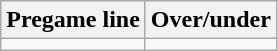<table class="wikitable">
<tr align="center">
<th style=>Pregame line</th>
<th style=>Over/under</th>
</tr>
<tr align="center">
<td></td>
<td></td>
</tr>
</table>
